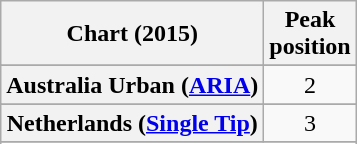<table class="wikitable sortable plainrowheaders" style="text-align:center">
<tr>
<th scope="col">Chart (2015)</th>
<th scope="col">Peak<br> position</th>
</tr>
<tr>
</tr>
<tr>
<th scope="row">Australia Urban (<a href='#'>ARIA</a>)</th>
<td>2</td>
</tr>
<tr>
</tr>
<tr>
</tr>
<tr>
</tr>
<tr>
</tr>
<tr>
</tr>
<tr>
</tr>
<tr>
</tr>
<tr>
<th scope="row">Netherlands (<a href='#'>Single Tip</a>)</th>
<td>3</td>
</tr>
<tr>
</tr>
<tr>
</tr>
<tr>
</tr>
<tr>
</tr>
<tr>
</tr>
<tr>
</tr>
<tr>
</tr>
</table>
